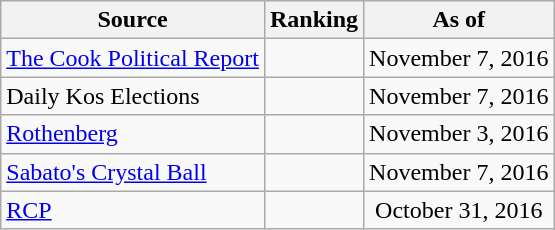<table class="wikitable" style="text-align:center">
<tr>
<th>Source</th>
<th>Ranking</th>
<th>As of</th>
</tr>
<tr>
<td align=left><a href='#'>The Cook Political Report</a></td>
<td></td>
<td>November 7, 2016</td>
</tr>
<tr>
<td align=left>Daily Kos Elections</td>
<td></td>
<td>November 7, 2016</td>
</tr>
<tr>
<td align=left><a href='#'>Rothenberg</a></td>
<td></td>
<td>November 3, 2016</td>
</tr>
<tr>
<td align=left><a href='#'>Sabato's Crystal Ball</a></td>
<td></td>
<td>November 7, 2016</td>
</tr>
<tr>
<td align="left"><a href='#'>RCP</a></td>
<td></td>
<td>October 31, 2016</td>
</tr>
</table>
